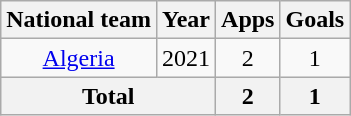<table class="wikitable" style="text-align:center">
<tr>
<th>National team</th>
<th>Year</th>
<th>Apps</th>
<th>Goals</th>
</tr>
<tr>
<td rowspan="1"><a href='#'>Algeria</a></td>
<td>2021</td>
<td>2</td>
<td>1</td>
</tr>
<tr>
<th colspan="2">Total</th>
<th>2</th>
<th>1</th>
</tr>
</table>
